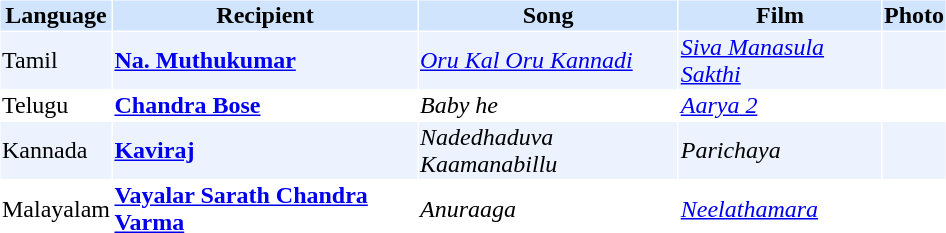<table cellspacing="1" cellpadding="1" border="0" style="width:50%;">
<tr style="background:#d1e4fd;">
<th>Language</th>
<th>Recipient</th>
<th>Song</th>
<th>Film</th>
<th>Photo</th>
</tr>
<tr style="background:#edf3fe;">
<td>Tamil</td>
<td><strong><a href='#'>Na. Muthukumar</a></strong></td>
<td><em><a href='#'>Oru Kal Oru Kannadi</a></em></td>
<td><em><a href='#'>Siva Manasula Sakthi</a></em></td>
<td></td>
</tr>
<tr>
<td>Telugu</td>
<td><strong><a href='#'>Chandra Bose</a></strong></td>
<td><em>Baby he</em></td>
<td><em><a href='#'>Aarya 2</a></em></td>
<td></td>
</tr>
<tr style="background:#edf3fe;">
<td>Kannada</td>
<td><strong><a href='#'>Kaviraj</a></strong></td>
<td><em>Nadedhaduva Kaamanabillu</em></td>
<td><em>Parichaya</em></td>
<td></td>
</tr>
<tr>
<td>Malayalam</td>
<td><strong><a href='#'>Vayalar Sarath Chandra Varma</a></strong></td>
<td><em>Anuraaga</em></td>
<td><em><a href='#'>Neelathamara</a></em></td>
<td></td>
</tr>
</table>
